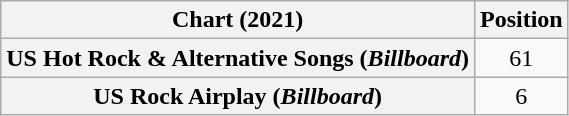<table class="wikitable sortable plainrowheaders" style="text-align:center">
<tr>
<th scope="col">Chart (2021)</th>
<th scope="col">Position</th>
</tr>
<tr>
<th scope="row">US Hot Rock & Alternative Songs (<em>Billboard</em>)</th>
<td>61</td>
</tr>
<tr>
<th scope="row">US Rock Airplay (<em>Billboard</em>)</th>
<td>6</td>
</tr>
</table>
